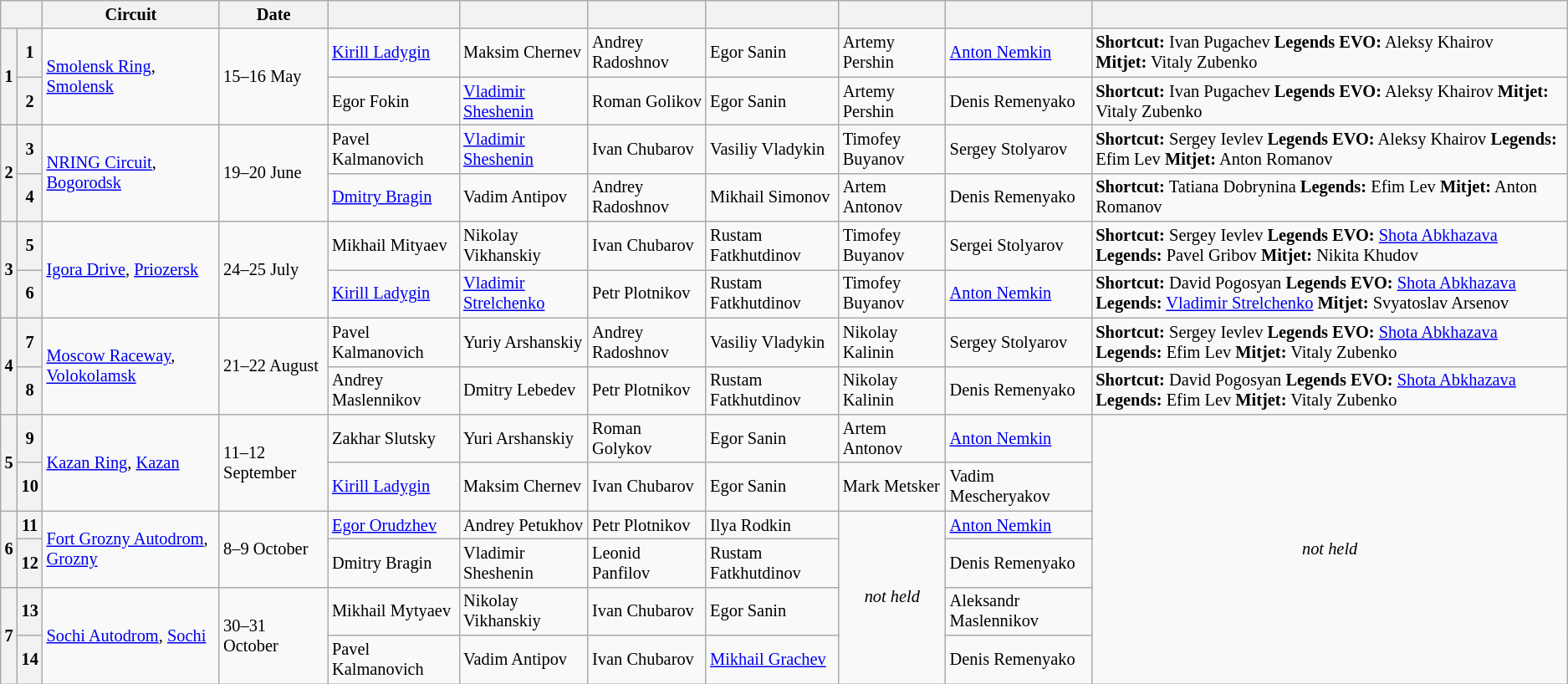<table class="wikitable" style="font-size: 85%">
<tr>
<th colspan=2></th>
<th>Circuit</th>
<th>Date</th>
<th></th>
<th></th>
<th></th>
<th></th>
<th></th>
<th></th>
<th></th>
</tr>
<tr>
<th rowspan=2>1</th>
<th>1</th>
<td rowspan=2><a href='#'>Smolensk Ring</a>, <a href='#'>Smolensk</a></td>
<td rowspan=2>15–16 May</td>
<td><a href='#'>Kirill Ladygin</a></td>
<td>Maksim Chernev</td>
<td>Andrey Radoshnov</td>
<td>Egor Sanin</td>
<td>Artemy Pershin</td>
<td><a href='#'>Anton Nemkin</a></td>
<td><strong>Shortcut:</strong> Ivan Pugachev <strong>Legends EVO:</strong> Aleksy Khairov<br><strong>Mitjet:</strong> Vitaly Zubenko</td>
</tr>
<tr>
<th>2</th>
<td>Egor Fokin</td>
<td><a href='#'>Vladimir Sheshenin</a></td>
<td>Roman Golikov</td>
<td>Egor Sanin</td>
<td>Artemy Pershin</td>
<td>Denis Remenyako</td>
<td><strong>Shortcut:</strong> Ivan Pugachev <strong>Legends EVO:</strong> Aleksy Khairov <strong>Mitjet:</strong> Vitaly Zubenko</td>
</tr>
<tr>
<th rowspan=2>2</th>
<th>3</th>
<td rowspan=2><a href='#'>NRING Circuit</a>, <a href='#'>Bogorodsk</a></td>
<td rowspan=2>19–20 June</td>
<td>Pavel Kalmanovich</td>
<td><a href='#'>Vladimir Sheshenin</a></td>
<td>Ivan Chubarov</td>
<td>Vasiliy Vladykin</td>
<td>Timofey Buyanov</td>
<td>Sergey Stolyarov</td>
<td><strong>Shortcut:</strong> Sergey Ievlev <strong>Legends EVO:</strong> Aleksy Khairov <strong>Legends:</strong> Efim Lev <strong>Mitjet:</strong> Anton Romanov</td>
</tr>
<tr>
<th>4</th>
<td><a href='#'>Dmitry Bragin</a></td>
<td>Vadim Antipov</td>
<td>Andrey Radoshnov</td>
<td>Mikhail Simonov</td>
<td>Artem Antonov</td>
<td>Denis Remenyako</td>
<td><strong>Shortcut:</strong> Tatiana Dobrynina <strong>Legends:</strong> Efim Lev <strong>Mitjet:</strong> Anton Romanov</td>
</tr>
<tr>
<th rowspan=2>3</th>
<th>5</th>
<td rowspan=2><a href='#'>Igora Drive</a>, <a href='#'>Priozersk</a></td>
<td rowspan=2>24–25 July</td>
<td>Mikhail Mityaev</td>
<td>Nikolay Vikhanskiy</td>
<td>Ivan Chubarov</td>
<td>Rustam Fatkhutdinov</td>
<td>Timofey Buyanov</td>
<td>Sergei Stolyarov</td>
<td><strong>Shortcut:</strong> Sergey Ievlev <strong>Legends EVO:</strong> <a href='#'>Shota Abkhazava</a> <strong>Legends:</strong> Pavel Gribov <strong>Mitjet:</strong> Nikita Khudov</td>
</tr>
<tr>
<th>6</th>
<td><a href='#'>Kirill Ladygin</a></td>
<td><a href='#'>Vladimir Strelchenko</a></td>
<td>Petr Plotnikov</td>
<td>Rustam Fatkhutdinov</td>
<td>Timofey Buyanov</td>
<td><a href='#'>Anton Nemkin</a></td>
<td><strong>Shortcut:</strong> David Pogosyan <strong>Legends EVO:</strong> <a href='#'>Shota Abkhazava</a><br><strong>Legends:</strong> <a href='#'>Vladimir Strelchenko</a> <strong>Mitjet:</strong> Svyatoslav Arsenov</td>
</tr>
<tr>
<th rowspan=2>4</th>
<th>7</th>
<td rowspan=2><a href='#'>Moscow Raceway</a>, <a href='#'>Volokolamsk</a></td>
<td rowspan=2>21–22 August</td>
<td>Pavel Kalmanovich</td>
<td>Yuriy Arshanskiy</td>
<td>Andrey Radoshnov</td>
<td>Vasiliy Vladykin</td>
<td>Nikolay Kalinin</td>
<td>Sergey Stolyarov</td>
<td><strong>Shortcut:</strong> Sergey Ievlev <strong>Legends EVO:</strong> <a href='#'>Shota Abkhazava</a> <strong>Legends:</strong> Efim Lev <strong>Mitjet:</strong> Vitaly Zubenko</td>
</tr>
<tr>
<th>8</th>
<td>Andrey Maslennikov</td>
<td>Dmitry Lebedev</td>
<td>Petr Plotnikov</td>
<td>Rustam Fatkhutdinov</td>
<td>Nikolay Kalinin</td>
<td>Denis Remenyako</td>
<td><strong>Shortcut:</strong> David Pogosyan <strong>Legends EVO:</strong> <a href='#'>Shota Abkhazava</a> <strong>Legends:</strong> Efim Lev <strong>Mitjet:</strong> Vitaly Zubenko</td>
</tr>
<tr>
<th rowspan=2>5</th>
<th>9</th>
<td rowspan=2><a href='#'>Kazan Ring</a>, <a href='#'>Kazan</a></td>
<td rowspan=2>11–12 September</td>
<td>Zakhar Slutsky</td>
<td>Yuri Arshanskiy</td>
<td>Roman Golykov</td>
<td>Egor Sanin</td>
<td>Artem Antonov</td>
<td><a href='#'>Anton Nemkin</a></td>
<td rowspan="6" align="center"><em>not held</em></td>
</tr>
<tr>
<th>10</th>
<td><a href='#'>Kirill Ladygin</a></td>
<td>Maksim Chernev</td>
<td>Ivan Chubarov</td>
<td>Egor Sanin</td>
<td>Mark Metsker</td>
<td>Vadim Mescheryakov</td>
</tr>
<tr>
<th rowspan=2>6</th>
<th>11</th>
<td rowspan=2><a href='#'>Fort Grozny Autodrom</a>, <a href='#'>Grozny</a></td>
<td rowspan=2>8–9 October</td>
<td><a href='#'>Egor Orudzhev</a></td>
<td>Andrey Petukhov</td>
<td>Petr Plotnikov</td>
<td>Ilya Rodkin</td>
<td rowspan="4" align="center"><em>not held</em></td>
<td><a href='#'>Anton Nemkin</a></td>
</tr>
<tr>
<th>12</th>
<td>Dmitry Bragin</td>
<td>Vladimir Sheshenin</td>
<td>Leonid Panfilov</td>
<td>Rustam Fatkhutdinov</td>
<td>Denis Remenyako</td>
</tr>
<tr>
<th rowspan=2>7</th>
<th>13</th>
<td rowspan=2><a href='#'>Sochi Autodrom</a>, <a href='#'>Sochi</a></td>
<td rowspan=2>30–31 October</td>
<td>Mikhail Mytyaev</td>
<td>Nikolay Vikhanskiy</td>
<td>Ivan Chubarov</td>
<td>Egor Sanin</td>
<td>Aleksandr Maslennikov</td>
</tr>
<tr>
<th>14</th>
<td>Pavel Kalmanovich</td>
<td>Vadim Antipov</td>
<td>Ivan Chubarov</td>
<td><a href='#'>Mikhail Grachev</a></td>
<td>Denis Remenyako</td>
</tr>
</table>
